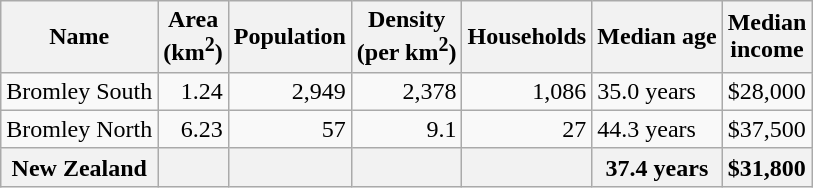<table class="wikitable">
<tr>
<th>Name</th>
<th>Area<br>(km<sup>2</sup>)</th>
<th>Population</th>
<th>Density<br>(per km<sup>2</sup>)</th>
<th>Households</th>
<th>Median age</th>
<th>Median<br>income</th>
</tr>
<tr>
<td>Bromley South</td>
<td style="text-align:right;">1.24</td>
<td style="text-align:right;">2,949</td>
<td style="text-align:right;">2,378</td>
<td style="text-align:right;">1,086</td>
<td>35.0 years</td>
<td>$28,000</td>
</tr>
<tr>
<td>Bromley North</td>
<td style="text-align:right;">6.23</td>
<td style="text-align:right;">57</td>
<td style="text-align:right;">9.1</td>
<td style="text-align:right;">27</td>
<td>44.3 years</td>
<td>$37,500</td>
</tr>
<tr>
<th>New Zealand</th>
<th></th>
<th></th>
<th></th>
<th></th>
<th>37.4 years</th>
<th style="text-align:left;">$31,800</th>
</tr>
</table>
